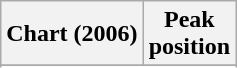<table class="wikitable sortable">
<tr>
<th align="left">Chart (2006)</th>
<th align="center">Peak<br>position</th>
</tr>
<tr>
</tr>
<tr>
</tr>
</table>
